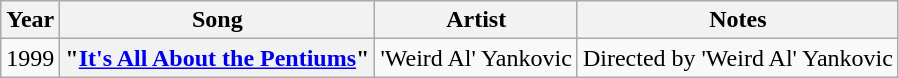<table class="wikitable plainrowheaders sortable">
<tr>
<th scope="col">Year</th>
<th scope="col">Song</th>
<th scope="col">Artist</th>
<th scope="col" class="unsortable">Notes</th>
</tr>
<tr>
<td>1999</td>
<th scope="row">"<a href='#'>It's All About the Pentiums</a>"</th>
<td>'Weird Al' Yankovic</td>
<td>Directed by 'Weird Al' Yankovic</td>
</tr>
</table>
